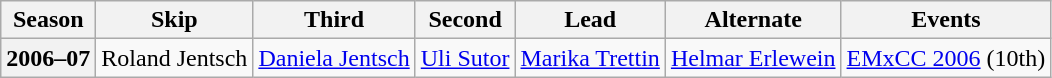<table class="wikitable">
<tr>
<th scope="col">Season</th>
<th scope="col">Skip</th>
<th scope="col">Third</th>
<th scope="col">Second</th>
<th scope="col">Lead</th>
<th scope="col">Alternate</th>
<th scope="col">Events</th>
</tr>
<tr>
<th scope="row">2006–07</th>
<td>Roland Jentsch</td>
<td><a href='#'>Daniela Jentsch</a></td>
<td><a href='#'>Uli Sutor</a></td>
<td><a href='#'>Marika Trettin</a></td>
<td><a href='#'>Helmar Erlewein</a></td>
<td><a href='#'>EMxCC 2006</a> (10th)</td>
</tr>
</table>
